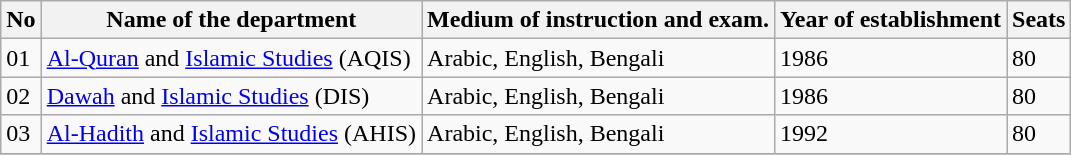<table class="wikitable">
<tr>
<th>No</th>
<th>Name of the department</th>
<th>Medium of instruction and exam.</th>
<th>Year of establishment</th>
<th>Seats</th>
</tr>
<tr>
<td>01</td>
<td><a href='#'>Al-Quran</a> and <a href='#'>Islamic Studies</a> (AQIS)</td>
<td>Arabic, English, Bengali</td>
<td>1986</td>
<td>80</td>
</tr>
<tr>
<td>02</td>
<td><a href='#'>Dawah</a> and <a href='#'>Islamic Studies</a> (DIS)</td>
<td>Arabic, English, Bengali</td>
<td>1986</td>
<td>80</td>
</tr>
<tr>
<td>03</td>
<td><a href='#'>Al-Hadith</a> and <a href='#'>Islamic Studies</a> (AHIS)</td>
<td>Arabic, English, Bengali</td>
<td>1992</td>
<td>80</td>
</tr>
<tr>
</tr>
</table>
